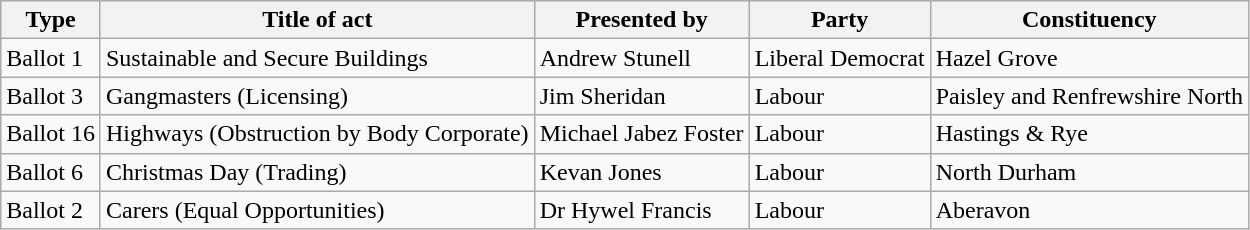<table class="wikitable">
<tr>
<th>Type</th>
<th>Title of act</th>
<th>Presented by</th>
<th>Party</th>
<th>Constituency</th>
</tr>
<tr |->
<td>Ballot 1</td>
<td>Sustainable and Secure Buildings</td>
<td>Andrew Stunell</td>
<td>Liberal Democrat</td>
<td>Hazel Grove</td>
</tr>
<tr>
<td>Ballot 3</td>
<td>Gangmasters (Licensing)</td>
<td>Jim Sheridan</td>
<td>Labour</td>
<td>Paisley and Renfrewshire North</td>
</tr>
<tr>
<td>Ballot 16</td>
<td>Highways (Obstruction by Body Corporate)</td>
<td>Michael Jabez Foster</td>
<td>Labour</td>
<td>Hastings & Rye</td>
</tr>
<tr>
<td>Ballot 6</td>
<td>Christmas Day (Trading)</td>
<td>Kevan Jones</td>
<td>Labour</td>
<td>North Durham</td>
</tr>
<tr>
<td>Ballot 2</td>
<td>Carers (Equal Opportunities)</td>
<td>Dr Hywel Francis</td>
<td>Labour</td>
<td>Aberavon</td>
</tr>
</table>
